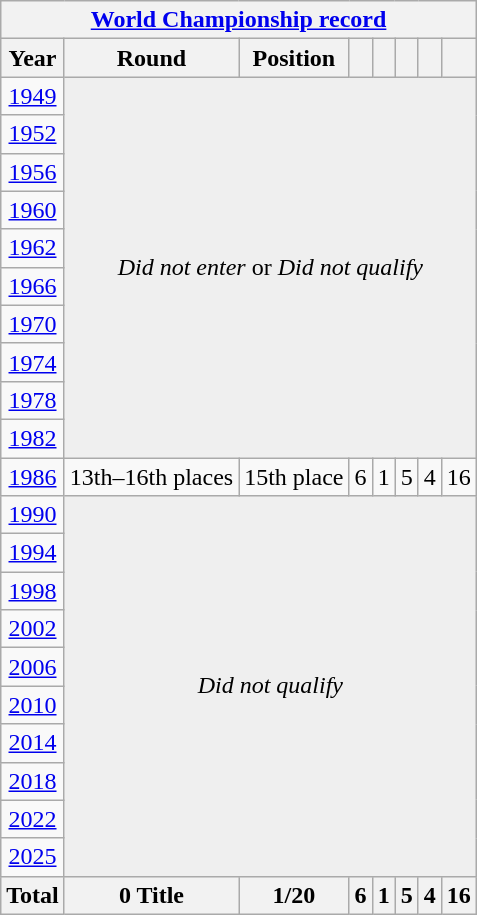<table class="wikitable" style="text-align:center">
<tr>
<th colspan=8><a href='#'>World Championship record</a></th>
</tr>
<tr>
<th>Year</th>
<th>Round</th>
<th>Position</th>
<th></th>
<th></th>
<th></th>
<th></th>
<th></th>
</tr>
<tr>
<td> <a href='#'>1949</a></td>
<td bgcolor=#efefef colspan=7 rowspan=10><em>Did not enter</em> or <em>Did not qualify</em></td>
</tr>
<tr>
<td> <a href='#'>1952</a></td>
</tr>
<tr>
<td> <a href='#'>1956</a></td>
</tr>
<tr>
<td> <a href='#'>1960</a></td>
</tr>
<tr>
<td> <a href='#'>1962</a></td>
</tr>
<tr>
<td> <a href='#'>1966</a></td>
</tr>
<tr>
<td> <a href='#'>1970</a></td>
</tr>
<tr>
<td> <a href='#'>1974</a></td>
</tr>
<tr>
<td> <a href='#'>1978</a></td>
</tr>
<tr>
<td> <a href='#'>1982</a></td>
</tr>
<tr>
<td> <a href='#'>1986</a></td>
<td>13th–16th places</td>
<td>15th place</td>
<td>6</td>
<td>1</td>
<td>5</td>
<td>4</td>
<td>16</td>
</tr>
<tr>
<td> <a href='#'>1990</a></td>
<td bgcolor=#efefef colspan=7 rowspan=10><em>Did not qualify</em></td>
</tr>
<tr>
<td> <a href='#'>1994</a></td>
</tr>
<tr>
<td> <a href='#'>1998</a></td>
</tr>
<tr>
<td> <a href='#'>2002</a></td>
</tr>
<tr>
<td> <a href='#'>2006</a></td>
</tr>
<tr>
<td> <a href='#'>2010</a></td>
</tr>
<tr>
<td> <a href='#'>2014</a></td>
</tr>
<tr>
<td>  <a href='#'>2018</a></td>
</tr>
<tr>
<td>  <a href='#'>2022</a></td>
</tr>
<tr>
<td> <a href='#'>2025</a></td>
</tr>
<tr>
<th>Total</th>
<th>0 Title</th>
<th>1/20</th>
<th>6</th>
<th>1</th>
<th>5</th>
<th>4</th>
<th>16</th>
</tr>
</table>
